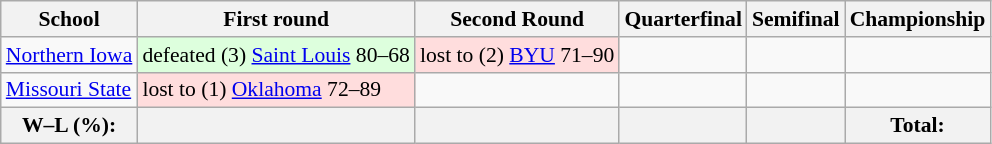<table class="sortable wikitable" style="white-space:nowrap; font-size:90%">
<tr>
<th>School</th>
<th>First round</th>
<th>Second Round</th>
<th>Quarterfinal</th>
<th>Semifinal</th>
<th>Championship</th>
</tr>
<tr>
<td><a href='#'>Northern Iowa</a></td>
<td style="background:#ddffdd;">defeated (3) <a href='#'>Saint Louis</a> 80–68</td>
<td style="background:#ffdddd;">lost to (2) <a href='#'>BYU</a> 71–90</td>
<td></td>
<td></td>
<td></td>
</tr>
<tr>
<td><a href='#'>Missouri State</a></td>
<td style="background:#ffdddd;">lost to (1) <a href='#'>Oklahoma</a> 72–89</td>
<td></td>
<td></td>
<td></td>
<td></td>
</tr>
<tr>
<th>W–L (%):</th>
<th></th>
<th></th>
<th></th>
<th></th>
<th> Total: </th>
</tr>
</table>
